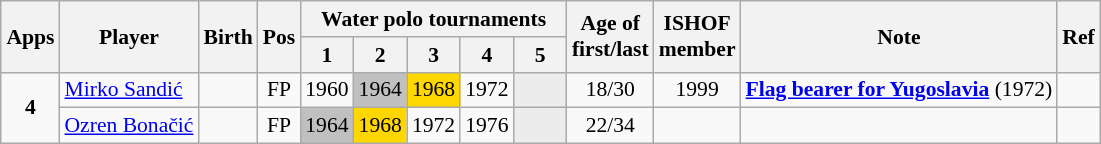<table class="wikitable sortable" style="text-align: center; font-size: 90%; margin-left: 1em;">
<tr>
<th rowspan="2">Apps</th>
<th rowspan="2">Player</th>
<th rowspan="2">Birth</th>
<th rowspan="2">Pos</th>
<th colspan="5">Water polo tournaments</th>
<th rowspan="2">Age of<br>first/last</th>
<th rowspan="2">ISHOF<br>member</th>
<th rowspan="2">Note</th>
<th rowspan="2" class="unsortable">Ref</th>
</tr>
<tr>
<th>1</th>
<th style="width: 2em;" class="unsortable">2</th>
<th style="width: 2em;" class="unsortable">3</th>
<th style="width: 2em;" class="unsortable">4</th>
<th style="width: 2em;" class="unsortable">5</th>
</tr>
<tr>
<td rowspan="2"><strong>4</strong></td>
<td style="text-align: left;" data-sort-value="Sandić, Mirko"><a href='#'>Mirko Sandić</a></td>
<td></td>
<td>FP</td>
<td>1960</td>
<td style="background-color: silver;">1964</td>
<td style="background-color: gold;">1968</td>
<td>1972</td>
<td style="background-color: #ececec;"></td>
<td>18/30</td>
<td>1999</td>
<td style="text-align: left;"><strong><a href='#'>Flag bearer for Yugoslavia</a></strong> (1972)</td>
<td></td>
</tr>
<tr>
<td style="text-align: left;" data-sort-value="Bonačić, Ozren"><a href='#'>Ozren Bonačić</a></td>
<td></td>
<td>FP</td>
<td style="background-color: silver;">1964</td>
<td style="background-color: gold;">1968</td>
<td>1972</td>
<td>1976</td>
<td style="background-color: #ececec;"></td>
<td>22/34</td>
<td></td>
<td style="text-align: left;"></td>
<td></td>
</tr>
</table>
